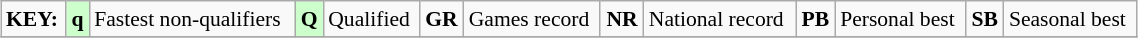<table class="wikitable" style="margin:0.5em auto; font-size:90%;position:relative;" width=60%>
<tr>
<td><strong>KEY:</strong></td>
<td bgcolor=ccffcc align=center><strong>q</strong></td>
<td>Fastest non-qualifiers</td>
<td bgcolor=ccffcc align=center><strong>Q</strong></td>
<td>Qualified</td>
<td align=center><strong>GR</strong></td>
<td>Games record</td>
<td align=center><strong>NR</strong></td>
<td>National record</td>
<td align=center><strong>PB</strong></td>
<td>Personal best</td>
<td align=center><strong>SB</strong></td>
<td>Seasonal best</td>
</tr>
<tr>
</tr>
</table>
